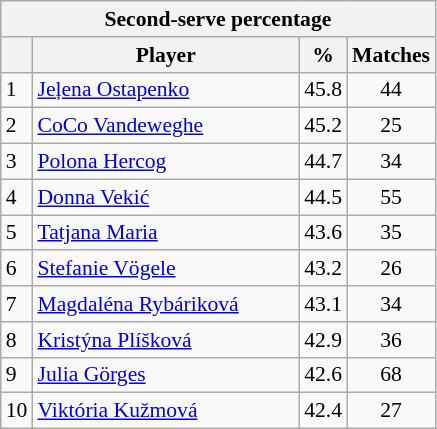<table class="wikitable sortable" style=font-size:90%>
<tr>
<th colspan=4>Second-serve percentage</th>
</tr>
<tr>
<th></th>
<th width=171>Player</th>
<th width=20>%</th>
<th>Matches</th>
</tr>
<tr>
<td>1</td>
<td> <a href='#'>Jeļena Ostapenko</a></td>
<td align=center>45.8</td>
<td align=center>44</td>
</tr>
<tr>
<td>2</td>
<td> <a href='#'>CoCo Vandeweghe</a></td>
<td align=center>45.2</td>
<td align=center>25</td>
</tr>
<tr>
<td>3</td>
<td> <a href='#'>Polona Hercog</a></td>
<td align=center>44.7</td>
<td align=center>34</td>
</tr>
<tr>
<td>4</td>
<td> <a href='#'>Donna Vekić</a></td>
<td align=center>44.5</td>
<td align=center>55</td>
</tr>
<tr>
<td>5</td>
<td> <a href='#'>Tatjana Maria</a></td>
<td align=center>43.6</td>
<td align=center>35</td>
</tr>
<tr>
<td>6</td>
<td> <a href='#'>Stefanie Vögele</a></td>
<td align=center>43.2</td>
<td align=center>26</td>
</tr>
<tr>
<td>7</td>
<td> <a href='#'>Magdaléna Rybáriková</a></td>
<td align=center>43.1</td>
<td align=center>34</td>
</tr>
<tr>
<td>8</td>
<td> <a href='#'>Kristýna Plíšková</a></td>
<td align=center>42.9</td>
<td align=center>36</td>
</tr>
<tr>
<td>9</td>
<td> <a href='#'>Julia Görges</a></td>
<td align=center>42.6</td>
<td align=center>68</td>
</tr>
<tr>
<td>10</td>
<td> <a href='#'>Viktória Kužmová</a></td>
<td align=center>42.4</td>
<td align=center>27</td>
</tr>
</table>
